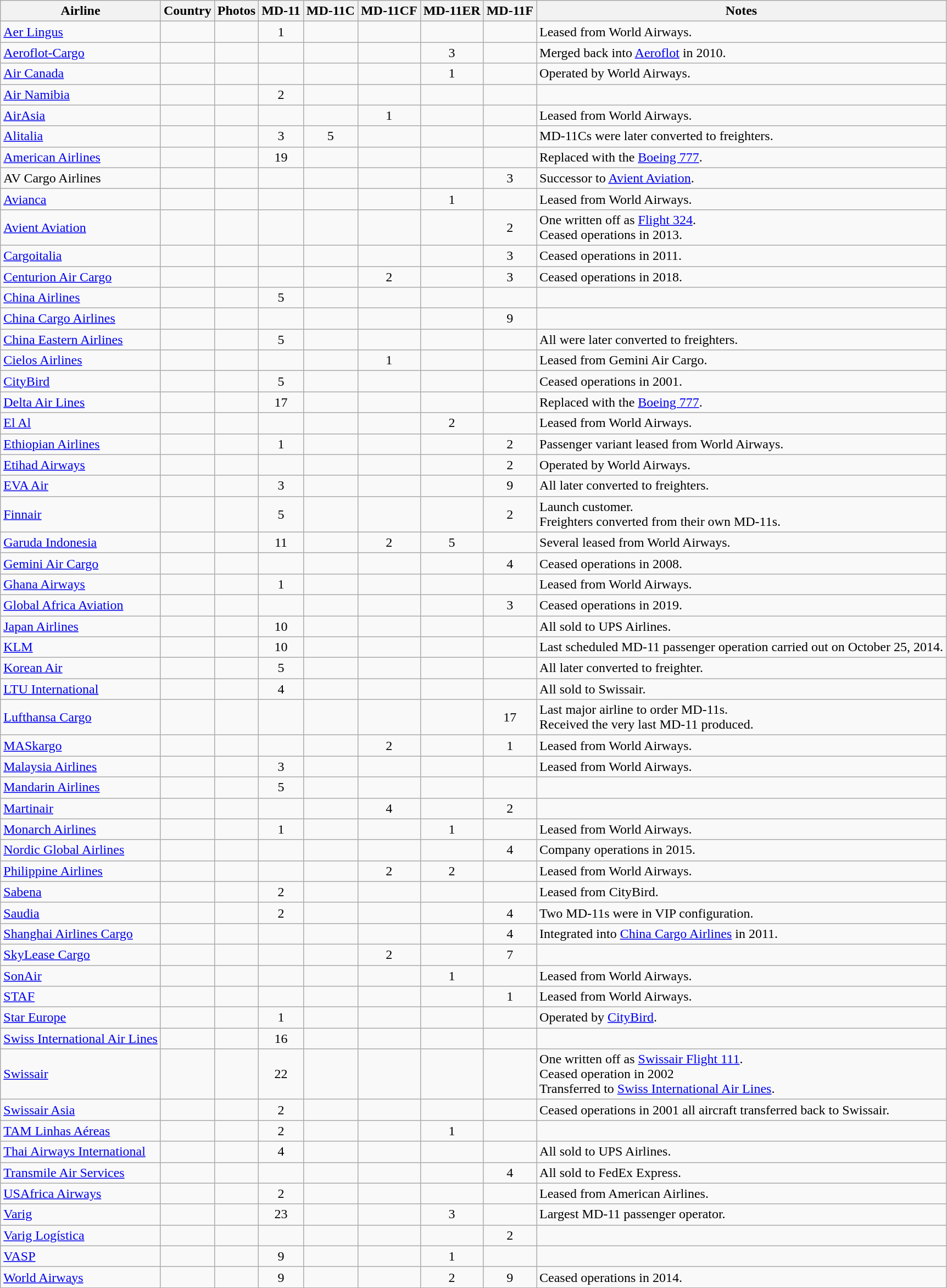<table class="wikitable sortable">
<tr>
<th>Airline</th>
<th Photos>Country</th>
<th>Photos</th>
<th>MD-11</th>
<th>MD-11C</th>
<th>MD-11CF</th>
<th>MD-11ER</th>
<th>MD-11F</th>
<th class="unsortable">Notes</th>
</tr>
<tr>
<td><a href='#'>Aer Lingus</a></td>
<td align=center></td>
<td></td>
<td align=center>1</td>
<td></td>
<td></td>
<td></td>
<td></td>
<td>Leased from World Airways.</td>
</tr>
<tr>
<td><a href='#'>Aeroflot-Cargo</a></td>
<td align=center></td>
<td></td>
<td></td>
<td></td>
<td></td>
<td align=center>3</td>
<td></td>
<td>Merged back into <a href='#'>Aeroflot</a> in 2010.</td>
</tr>
<tr>
<td><a href='#'>Air Canada</a></td>
<td align=center></td>
<td></td>
<td></td>
<td></td>
<td></td>
<td align=center>1</td>
<td></td>
<td>Operated by World Airways.</td>
</tr>
<tr>
<td><a href='#'>Air Namibia</a></td>
<td align=center></td>
<td></td>
<td align=center>2</td>
<td></td>
<td></td>
<td></td>
<td></td>
<td></td>
</tr>
<tr>
<td><a href='#'>AirAsia</a></td>
<td align=center></td>
<td></td>
<td></td>
<td></td>
<td align=center>1</td>
<td></td>
<td></td>
<td>Leased from World Airways.</td>
</tr>
<tr>
<td><a href='#'>Alitalia</a></td>
<td align=center></td>
<td></td>
<td align=center>3</td>
<td align=center>5</td>
<td></td>
<td></td>
<td></td>
<td>MD-11Cs were later converted to freighters.</td>
</tr>
<tr>
<td><a href='#'>American Airlines</a></td>
<td align=center></td>
<td></td>
<td align=center>19</td>
<td></td>
<td></td>
<td></td>
<td></td>
<td>Replaced with the <a href='#'>Boeing 777</a>.</td>
</tr>
<tr>
<td>AV Cargo Airlines</td>
<td align=center></td>
<td></td>
<td></td>
<td></td>
<td></td>
<td></td>
<td align=center>3</td>
<td>Successor to <a href='#'>Avient Aviation</a>.</td>
</tr>
<tr>
<td><a href='#'>Avianca</a></td>
<td align=center></td>
<td></td>
<td></td>
<td></td>
<td></td>
<td align=center>1</td>
<td></td>
<td>Leased from World Airways.</td>
</tr>
<tr>
<td><a href='#'>Avient Aviation</a></td>
<td align=center></td>
<td></td>
<td></td>
<td></td>
<td></td>
<td></td>
<td align=center>2</td>
<td>One written off as <a href='#'>Flight 324</a>. <br> Ceased operations in 2013.</td>
</tr>
<tr>
<td><a href='#'>Cargoitalia</a></td>
<td align=center></td>
<td></td>
<td></td>
<td></td>
<td></td>
<td></td>
<td align=center>3</td>
<td>Ceased operations in 2011.</td>
</tr>
<tr>
<td><a href='#'>Centurion Air Cargo</a></td>
<td align=center></td>
<td></td>
<td></td>
<td></td>
<td align=center>2</td>
<td></td>
<td align=center>3</td>
<td>Ceased operations in 2018.</td>
</tr>
<tr>
<td><a href='#'>China Airlines</a></td>
<td align=center></td>
<td></td>
<td align=center>5</td>
<td></td>
<td></td>
<td></td>
<td></td>
<td></td>
</tr>
<tr>
<td><a href='#'>China Cargo Airlines</a></td>
<td align=center></td>
<td></td>
<td></td>
<td></td>
<td></td>
<td></td>
<td align=center>9</td>
<td></td>
</tr>
<tr>
<td><a href='#'>China Eastern Airlines</a></td>
<td align=center></td>
<td></td>
<td align=center>5</td>
<td></td>
<td></td>
<td></td>
<td></td>
<td>All were later converted to freighters.</td>
</tr>
<tr>
<td><a href='#'>Cielos Airlines</a></td>
<td align=center></td>
<td></td>
<td></td>
<td></td>
<td align=center>1</td>
<td></td>
<td></td>
<td>Leased from Gemini Air Cargo.</td>
</tr>
<tr>
<td><a href='#'>CityBird</a></td>
<td align=center></td>
<td></td>
<td align=center>5</td>
<td></td>
<td></td>
<td></td>
<td></td>
<td>Ceased operations in 2001.</td>
</tr>
<tr>
<td><a href='#'>Delta Air Lines</a></td>
<td align=center></td>
<td></td>
<td align=center>17</td>
<td></td>
<td></td>
<td></td>
<td></td>
<td>Replaced with the <a href='#'>Boeing 777</a>.</td>
</tr>
<tr>
<td><a href='#'>El Al</a></td>
<td align=center></td>
<td></td>
<td></td>
<td></td>
<td></td>
<td align=center>2</td>
<td></td>
<td>Leased from World Airways.</td>
</tr>
<tr>
<td><a href='#'>Ethiopian Airlines</a></td>
<td align=center></td>
<td></td>
<td align=center>1</td>
<td></td>
<td></td>
<td></td>
<td align=center>2</td>
<td>Passenger variant leased from World Airways.</td>
</tr>
<tr>
<td><a href='#'>Etihad Airways</a></td>
<td align=center></td>
<td></td>
<td></td>
<td></td>
<td></td>
<td></td>
<td align=center>2</td>
<td>Operated by World Airways.</td>
</tr>
<tr>
<td><a href='#'>EVA Air</a></td>
<td align=center></td>
<td></td>
<td align=center>3</td>
<td></td>
<td></td>
<td></td>
<td align=center>9</td>
<td>All later converted to freighters.</td>
</tr>
<tr>
<td><a href='#'>Finnair</a></td>
<td align=center></td>
<td></td>
<td align=center>5</td>
<td></td>
<td></td>
<td></td>
<td align=center>2</td>
<td>Launch customer. <br> Freighters converted from their own MD-11s.</td>
</tr>
<tr>
<td><a href='#'>Garuda Indonesia</a></td>
<td align=center></td>
<td></td>
<td align=center>11</td>
<td></td>
<td align=center>2</td>
<td align=center>5</td>
<td></td>
<td>Several leased from World Airways.</td>
</tr>
<tr>
<td><a href='#'>Gemini Air Cargo</a></td>
<td align=center></td>
<td></td>
<td></td>
<td></td>
<td></td>
<td></td>
<td align=center>4</td>
<td>Ceased operations in 2008.</td>
</tr>
<tr>
<td><a href='#'>Ghana Airways</a></td>
<td align=center></td>
<td></td>
<td align=center>1</td>
<td></td>
<td></td>
<td></td>
<td></td>
<td>Leased from World Airways.</td>
</tr>
<tr>
<td><a href='#'>Global Africa Aviation</a></td>
<td align=center></td>
<td></td>
<td></td>
<td></td>
<td></td>
<td></td>
<td align=center>3</td>
<td>Ceased operations in 2019.</td>
</tr>
<tr>
<td><a href='#'>Japan Airlines</a></td>
<td align=center></td>
<td></td>
<td align=center>10</td>
<td></td>
<td></td>
<td></td>
<td></td>
<td>All sold to UPS Airlines.</td>
</tr>
<tr>
<td><a href='#'>KLM</a></td>
<td align=center></td>
<td></td>
<td align=center>10</td>
<td></td>
<td></td>
<td></td>
<td></td>
<td>Last scheduled MD-11 passenger operation carried out on October 25, 2014.</td>
</tr>
<tr>
<td><a href='#'>Korean Air</a></td>
<td align=center></td>
<td></td>
<td align=center>5</td>
<td></td>
<td></td>
<td></td>
<td></td>
<td>All later converted to freighter.</td>
</tr>
<tr>
<td><a href='#'>LTU International</a></td>
<td align=center></td>
<td></td>
<td align=center>4</td>
<td></td>
<td></td>
<td></td>
<td></td>
<td>All sold to Swissair.</td>
</tr>
<tr>
<td><a href='#'>Lufthansa Cargo</a></td>
<td align=center></td>
<td></td>
<td></td>
<td></td>
<td></td>
<td></td>
<td align=center>17</td>
<td>Last major airline to order MD-11s. <br> Received the very last MD-11 produced.</td>
</tr>
<tr>
<td><a href='#'>MASkargo</a></td>
<td align=center></td>
<td></td>
<td></td>
<td></td>
<td align=center>2</td>
<td></td>
<td align=center>1</td>
<td>Leased from World Airways.</td>
</tr>
<tr>
<td><a href='#'>Malaysia Airlines</a></td>
<td align=center></td>
<td></td>
<td align=center>3</td>
<td></td>
<td></td>
<td></td>
<td></td>
<td>Leased from World Airways.</td>
</tr>
<tr>
<td><a href='#'>Mandarin Airlines</a></td>
<td align=center></td>
<td></td>
<td align=center>5</td>
<td></td>
<td></td>
<td></td>
<td></td>
<td></td>
</tr>
<tr>
<td><a href='#'>Martinair</a></td>
<td align=center></td>
<td></td>
<td></td>
<td></td>
<td align=center>4</td>
<td></td>
<td align=center>2</td>
<td></td>
</tr>
<tr>
<td><a href='#'>Monarch Airlines</a></td>
<td align=center></td>
<td></td>
<td align=center>1</td>
<td></td>
<td></td>
<td align=center>1</td>
<td></td>
<td>Leased from World Airways.</td>
</tr>
<tr>
<td><a href='#'>Nordic Global Airlines</a></td>
<td align=center></td>
<td></td>
<td></td>
<td></td>
<td></td>
<td></td>
<td align=center>4</td>
<td>Company operations in 2015.</td>
</tr>
<tr>
<td><a href='#'>Philippine Airlines</a></td>
<td align=center></td>
<td></td>
<td></td>
<td></td>
<td align=center>2</td>
<td align=center>2</td>
<td></td>
<td>Leased from World Airways.</td>
</tr>
<tr>
<td><a href='#'>Sabena</a></td>
<td align=center></td>
<td></td>
<td align=center>2</td>
<td></td>
<td></td>
<td></td>
<td></td>
<td>Leased from CityBird.</td>
</tr>
<tr>
<td><a href='#'>Saudia</a></td>
<td align=center></td>
<td></td>
<td align=center>2</td>
<td></td>
<td></td>
<td></td>
<td align=center>4</td>
<td>Two MD-11s were in VIP configuration.</td>
</tr>
<tr>
<td><a href='#'>Shanghai Airlines Cargo</a></td>
<td align=center></td>
<td></td>
<td></td>
<td></td>
<td></td>
<td></td>
<td align=center>4</td>
<td>Integrated into <a href='#'>China Cargo Airlines</a> in 2011.</td>
</tr>
<tr>
<td><a href='#'>SkyLease Cargo</a></td>
<td align=center></td>
<td></td>
<td></td>
<td></td>
<td align=center>2</td>
<td></td>
<td align=center>7</td>
<td></td>
</tr>
<tr>
<td><a href='#'>SonAir</a></td>
<td align=center></td>
<td></td>
<td></td>
<td></td>
<td></td>
<td align=center>1</td>
<td></td>
<td>Leased from World Airways.</td>
</tr>
<tr>
<td><a href='#'>STAF</a></td>
<td align=center></td>
<td></td>
<td></td>
<td></td>
<td></td>
<td></td>
<td align=center>1</td>
<td>Leased from World Airways.</td>
</tr>
<tr>
<td><a href='#'>Star Europe</a></td>
<td align=center></td>
<td></td>
<td align=center>1</td>
<td></td>
<td></td>
<td></td>
<td></td>
<td>Operated by <a href='#'>CityBird</a>.</td>
</tr>
<tr>
<td><a href='#'>Swiss International Air Lines</a></td>
<td align=center></td>
<td></td>
<td align=center>16</td>
<td></td>
<td></td>
<td></td>
<td></td>
<td></td>
</tr>
<tr>
<td><a href='#'>Swissair</a></td>
<td align=center></td>
<td></td>
<td align=center>22</td>
<td></td>
<td></td>
<td></td>
<td></td>
<td>One written off as <a href='#'>Swissair Flight 111</a>. <br> Ceased operation in 2002 <br> Transferred to <a href='#'>Swiss International Air Lines</a>.</td>
</tr>
<tr>
<td><a href='#'>Swissair Asia</a></td>
<td align=center></td>
<td></td>
<td align=center>2</td>
<td></td>
<td></td>
<td></td>
<td></td>
<td>Ceased operations in 2001 all aircraft  transferred back to Swissair.</td>
</tr>
<tr>
<td><a href='#'>TAM Linhas Aéreas</a></td>
<td align=center></td>
<td></td>
<td align=center>2</td>
<td></td>
<td></td>
<td align=center>1</td>
<td></td>
<td></td>
</tr>
<tr>
<td><a href='#'>Thai Airways International</a></td>
<td align=center></td>
<td></td>
<td align=center>4</td>
<td></td>
<td></td>
<td></td>
<td></td>
<td>All sold to UPS Airlines.</td>
</tr>
<tr>
<td><a href='#'>Transmile Air Services</a></td>
<td align=center></td>
<td></td>
<td></td>
<td></td>
<td></td>
<td></td>
<td align=center>4</td>
<td>All sold to FedEx Express.</td>
</tr>
<tr>
<td><a href='#'>USAfrica Airways</a></td>
<td align=center></td>
<td></td>
<td align=center>2</td>
<td></td>
<td></td>
<td></td>
<td></td>
<td>Leased from American Airlines.</td>
</tr>
<tr>
<td><a href='#'>Varig</a></td>
<td align=center></td>
<td></td>
<td align=center>23</td>
<td></td>
<td></td>
<td align=center>3</td>
<td></td>
<td>Largest MD-11 passenger operator.</td>
</tr>
<tr>
<td><a href='#'>Varig Logística</a></td>
<td align=center></td>
<td></td>
<td></td>
<td></td>
<td></td>
<td></td>
<td align=center>2</td>
<td></td>
</tr>
<tr>
<td><a href='#'>VASP</a></td>
<td align=center></td>
<td></td>
<td align=center>9</td>
<td></td>
<td></td>
<td align=center>1</td>
<td></td>
<td></td>
</tr>
<tr>
<td><a href='#'>World Airways</a></td>
<td align=center></td>
<td></td>
<td align=center>9</td>
<td></td>
<td></td>
<td align=center>2</td>
<td align=center>9</td>
<td>Ceased operations in 2014.</td>
</tr>
</table>
